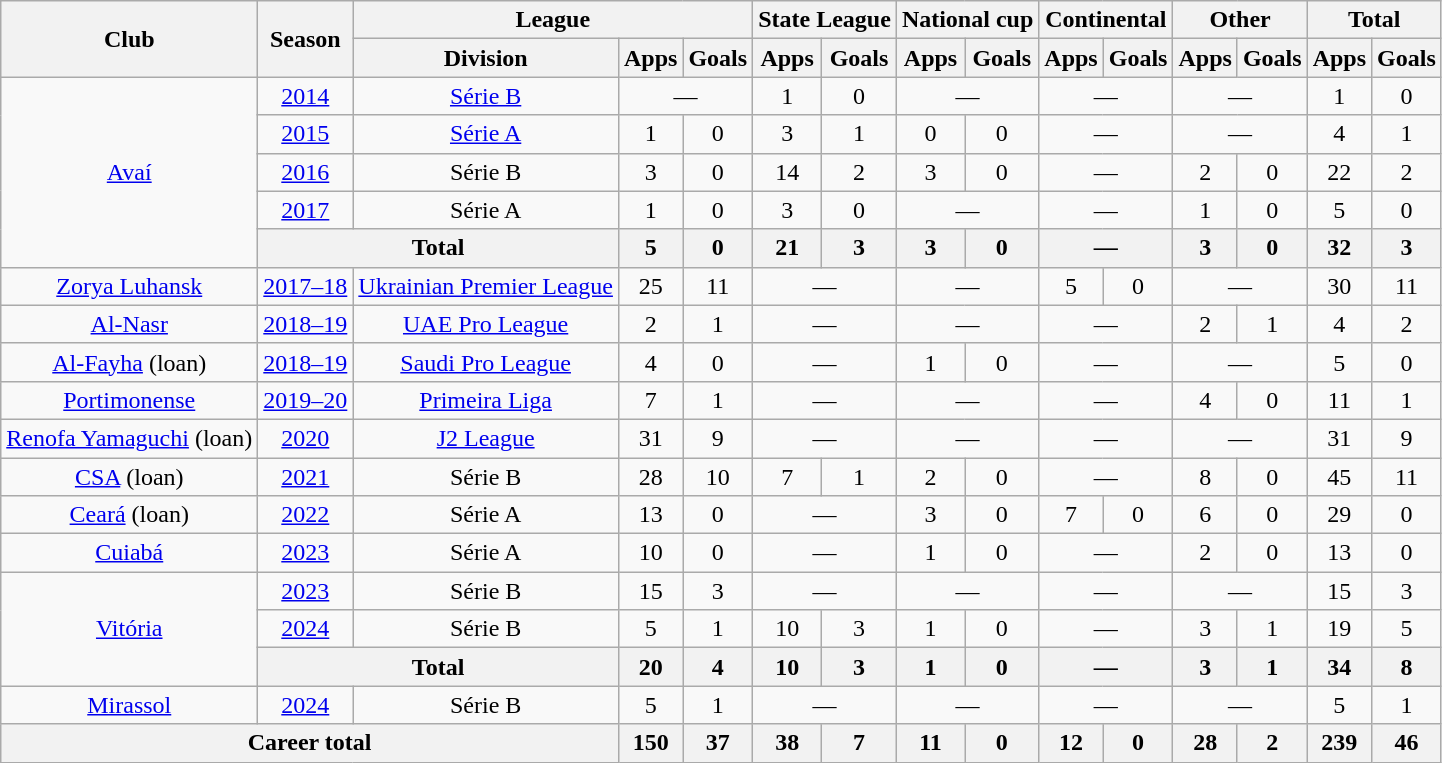<table class="wikitable" style="text-align: center;">
<tr>
<th rowspan="2">Club</th>
<th rowspan="2">Season</th>
<th colspan="3">League</th>
<th colspan="2">State League</th>
<th colspan="2">National cup</th>
<th colspan="2">Continental</th>
<th colspan="2">Other</th>
<th colspan="2">Total</th>
</tr>
<tr>
<th>Division</th>
<th>Apps</th>
<th>Goals</th>
<th>Apps</th>
<th>Goals</th>
<th>Apps</th>
<th>Goals</th>
<th>Apps</th>
<th>Goals</th>
<th>Apps</th>
<th>Goals</th>
<th>Apps</th>
<th>Goals</th>
</tr>
<tr>
<td rowspan="5"><a href='#'>Avaí</a></td>
<td><a href='#'>2014</a></td>
<td><a href='#'>Série B</a></td>
<td colspan="2">—</td>
<td>1</td>
<td>0</td>
<td colspan="2">—</td>
<td colspan="2">—</td>
<td colspan="2">—</td>
<td>1</td>
<td>0</td>
</tr>
<tr>
<td><a href='#'>2015</a></td>
<td><a href='#'>Série A</a></td>
<td>1</td>
<td>0</td>
<td>3</td>
<td>1</td>
<td>0</td>
<td>0</td>
<td colspan="2">—</td>
<td colspan="2">—</td>
<td>4</td>
<td>1</td>
</tr>
<tr>
<td><a href='#'>2016</a></td>
<td>Série B</td>
<td>3</td>
<td>0</td>
<td>14</td>
<td>2</td>
<td>3</td>
<td>0</td>
<td colspan="2">—</td>
<td>2</td>
<td>0</td>
<td>22</td>
<td>2</td>
</tr>
<tr>
<td><a href='#'>2017</a></td>
<td>Série A</td>
<td>1</td>
<td>0</td>
<td>3</td>
<td>0</td>
<td colspan="2">—</td>
<td colspan="2">—</td>
<td>1</td>
<td>0</td>
<td>5</td>
<td>0</td>
</tr>
<tr>
<th colspan="2">Total</th>
<th>5</th>
<th>0</th>
<th>21</th>
<th>3</th>
<th>3</th>
<th>0</th>
<th colspan="2">—</th>
<th>3</th>
<th>0</th>
<th>32</th>
<th>3</th>
</tr>
<tr>
<td><a href='#'>Zorya Luhansk</a></td>
<td><a href='#'>2017–18</a></td>
<td><a href='#'>Ukrainian Premier League</a></td>
<td>25</td>
<td>11</td>
<td colspan="2">—</td>
<td colspan="2">—</td>
<td>5</td>
<td>0</td>
<td colspan="2">—</td>
<td>30</td>
<td>11</td>
</tr>
<tr>
<td><a href='#'>Al-Nasr</a></td>
<td><a href='#'>2018–19</a></td>
<td><a href='#'>UAE Pro League</a></td>
<td>2</td>
<td>1</td>
<td colspan="2">—</td>
<td colspan="2">—</td>
<td colspan="2">—</td>
<td>2</td>
<td>1</td>
<td>4</td>
<td>2</td>
</tr>
<tr>
<td><a href='#'>Al-Fayha</a> (loan)</td>
<td><a href='#'>2018–19</a></td>
<td><a href='#'>Saudi Pro League</a></td>
<td>4</td>
<td>0</td>
<td colspan="2">—</td>
<td>1</td>
<td>0</td>
<td colspan="2">—</td>
<td colspan="2">—</td>
<td>5</td>
<td>0</td>
</tr>
<tr>
<td><a href='#'>Portimonense</a></td>
<td><a href='#'>2019–20</a></td>
<td><a href='#'>Primeira Liga</a></td>
<td>7</td>
<td>1</td>
<td colspan="2">—</td>
<td colspan="2">—</td>
<td colspan="2">—</td>
<td>4</td>
<td>0</td>
<td>11</td>
<td>1</td>
</tr>
<tr>
<td><a href='#'>Renofa Yamaguchi</a> (loan)</td>
<td><a href='#'>2020</a></td>
<td><a href='#'>J2 League</a></td>
<td>31</td>
<td>9</td>
<td colspan="2">—</td>
<td colspan="2">—</td>
<td colspan="2">—</td>
<td colspan="2">—</td>
<td>31</td>
<td>9</td>
</tr>
<tr>
<td><a href='#'>CSA</a> (loan)</td>
<td><a href='#'>2021</a></td>
<td>Série B</td>
<td>28</td>
<td>10</td>
<td>7</td>
<td>1</td>
<td>2</td>
<td>0</td>
<td colspan="2">—</td>
<td>8</td>
<td>0</td>
<td>45</td>
<td>11</td>
</tr>
<tr>
<td><a href='#'>Ceará</a> (loan)</td>
<td><a href='#'>2022</a></td>
<td>Série A</td>
<td>13</td>
<td>0</td>
<td colspan="2">—</td>
<td>3</td>
<td>0</td>
<td>7</td>
<td>0</td>
<td>6</td>
<td>0</td>
<td>29</td>
<td>0</td>
</tr>
<tr>
<td><a href='#'>Cuiabá</a></td>
<td><a href='#'>2023</a></td>
<td>Série A</td>
<td>10</td>
<td>0</td>
<td colspan="2">—</td>
<td>1</td>
<td>0</td>
<td colspan="2">—</td>
<td>2</td>
<td>0</td>
<td>13</td>
<td>0</td>
</tr>
<tr>
<td rowspan="3"><a href='#'>Vitória</a></td>
<td><a href='#'>2023</a></td>
<td>Série B</td>
<td>15</td>
<td>3</td>
<td colspan="2">—</td>
<td colspan="2">—</td>
<td colspan="2">—</td>
<td colspan="2">—</td>
<td>15</td>
<td>3</td>
</tr>
<tr>
<td><a href='#'>2024</a></td>
<td>Série B</td>
<td>5</td>
<td>1</td>
<td>10</td>
<td>3</td>
<td>1</td>
<td>0</td>
<td colspan="2">—</td>
<td>3</td>
<td>1</td>
<td>19</td>
<td>5</td>
</tr>
<tr>
<th colspan="2">Total</th>
<th>20</th>
<th>4</th>
<th>10</th>
<th>3</th>
<th>1</th>
<th>0</th>
<th colspan="2">—</th>
<th>3</th>
<th>1</th>
<th>34</th>
<th>8</th>
</tr>
<tr>
<td><a href='#'>Mirassol</a></td>
<td><a href='#'>2024</a></td>
<td>Série B</td>
<td>5</td>
<td>1</td>
<td colspan="2">—</td>
<td colspan="2">—</td>
<td colspan="2">—</td>
<td colspan="2">—</td>
<td>5</td>
<td>1</td>
</tr>
<tr>
<th colspan="3">Career total</th>
<th>150</th>
<th>37</th>
<th>38</th>
<th>7</th>
<th>11</th>
<th>0</th>
<th>12</th>
<th>0</th>
<th>28</th>
<th>2</th>
<th>239</th>
<th>46</th>
</tr>
</table>
